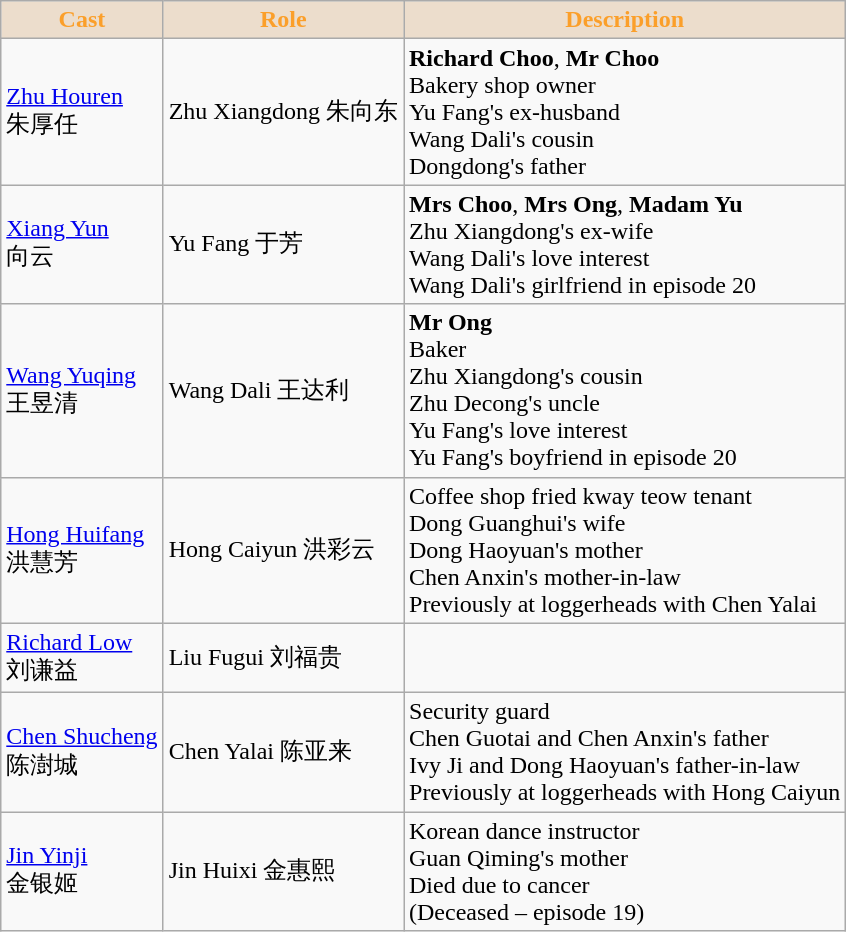<table class="wikitable">
<tr>
<th style="background:#ecddcc; color:#fb9f2a">Cast</th>
<th style="background:#ecddcc; color:#fb9f2a">Role</th>
<th style="background:#ecddcc; color:#fb9f2a">Description</th>
</tr>
<tr>
<td><a href='#'>Zhu Houren</a> <br> 朱厚任</td>
<td>Zhu Xiangdong 朱向东</td>
<td><strong>Richard Choo</strong>, <strong>Mr Choo</strong> <br> Bakery shop owner <br> Yu Fang's ex-husband <br> Wang Dali's cousin <br> Dongdong's father</td>
</tr>
<tr>
<td><a href='#'>Xiang Yun</a> <br> 向云</td>
<td>Yu Fang 于芳</td>
<td><strong>Mrs Choo</strong>, <strong>Mrs Ong</strong>, <strong>Madam Yu</strong> <br> Zhu Xiangdong's ex-wife <br> Wang Dali's love interest <br> Wang Dali's girlfriend in episode 20</td>
</tr>
<tr>
<td><a href='#'>Wang Yuqing</a> <br> 王昱清</td>
<td>Wang Dali 王达利</td>
<td><strong>Mr Ong</strong> <br> Baker <br> Zhu Xiangdong's cousin <br> Zhu Decong's uncle <br> Yu Fang's love interest <br> Yu Fang's boyfriend in episode 20</td>
</tr>
<tr>
<td><a href='#'>Hong Huifang</a> <br> 洪慧芳</td>
<td>Hong Caiyun 洪彩云</td>
<td>Coffee shop fried kway teow tenant <br> Dong Guanghui's wife <br> Dong Haoyuan's mother <br> Chen Anxin's mother-in-law <br> Previously at loggerheads with Chen Yalai</td>
</tr>
<tr>
<td><a href='#'>Richard Low</a> <br> 刘谦益</td>
<td>Liu Fugui 刘福贵</td>
<td></td>
</tr>
<tr>
<td><a href='#'>Chen Shucheng</a> <br> 陈澍城</td>
<td>Chen Yalai 陈亚来</td>
<td>Security guard <br> Chen Guotai and Chen Anxin's father <br> Ivy Ji and Dong Haoyuan's father-in-law <br> Previously at loggerheads with Hong Caiyun</td>
</tr>
<tr>
<td><a href='#'>Jin Yinji</a> <br> 金银姬</td>
<td>Jin Huixi 金惠熙</td>
<td>Korean dance instructor <br> Guan Qiming's mother <br> Died due to cancer <br> (Deceased – episode 19)</td>
</tr>
</table>
